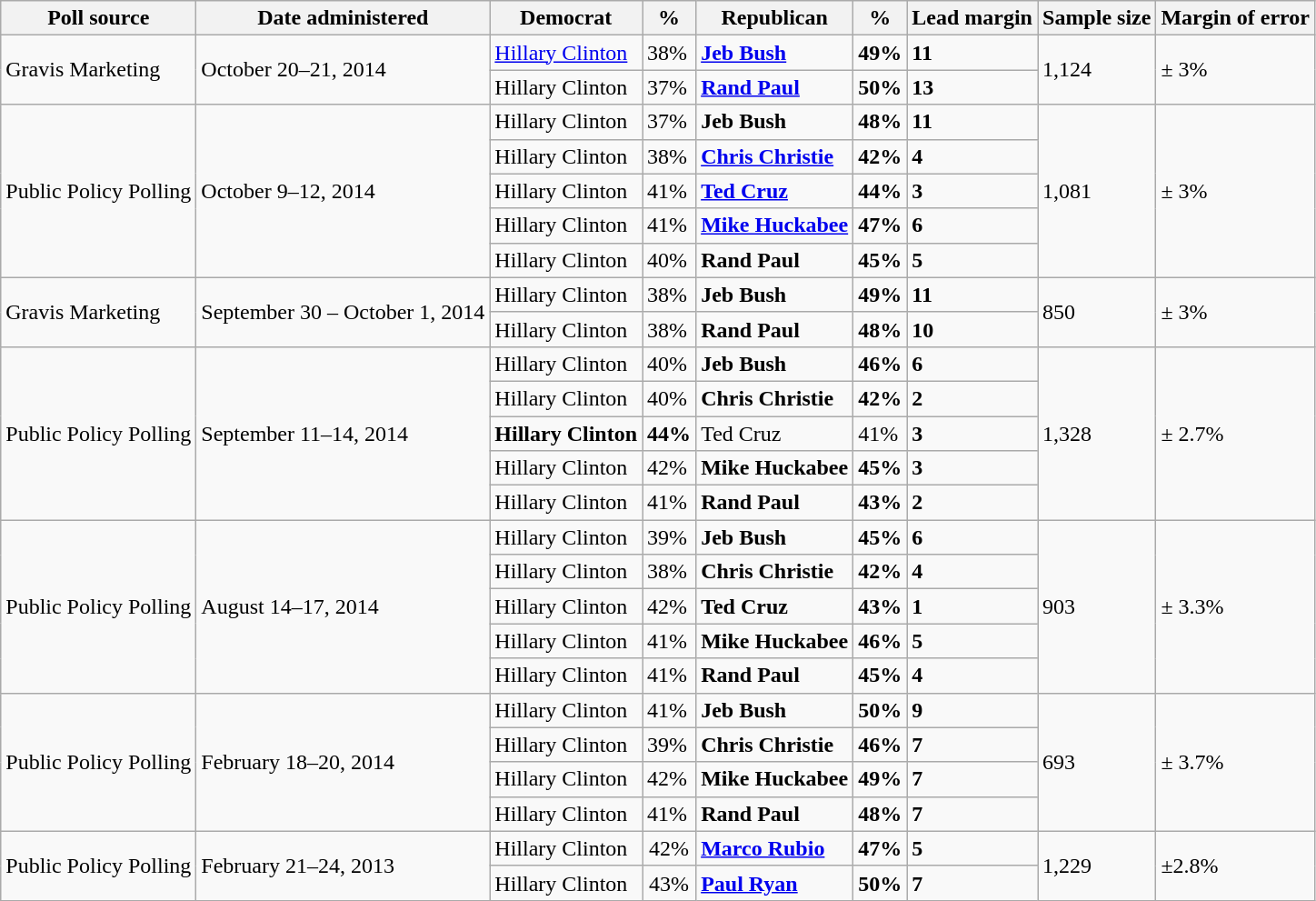<table class="wikitable">
<tr valign=bottom>
<th>Poll source</th>
<th>Date administered</th>
<th>Democrat</th>
<th>%</th>
<th>Republican</th>
<th>%</th>
<th>Lead margin</th>
<th>Sample size</th>
<th>Margin of error</th>
</tr>
<tr>
<td rowspan=2>Gravis Marketing</td>
<td rowspan=2>October 20–21, 2014</td>
<td><a href='#'>Hillary Clinton</a></td>
<td>38%</td>
<td><strong><a href='#'>Jeb Bush</a></strong></td>
<td><strong>49%</strong></td>
<td><strong>11</strong></td>
<td rowspan=2>1,124</td>
<td rowspan=2>± 3%</td>
</tr>
<tr>
<td>Hillary Clinton</td>
<td>37%</td>
<td><strong><a href='#'>Rand Paul</a></strong></td>
<td><strong>50%</strong></td>
<td><strong>13</strong></td>
</tr>
<tr>
<td rowspan=5>Public Policy Polling</td>
<td rowspan=5>October 9–12, 2014</td>
<td>Hillary Clinton</td>
<td>37%</td>
<td><strong>Jeb Bush</strong></td>
<td><strong>48%</strong></td>
<td><strong>11</strong></td>
<td rowspan=5>1,081</td>
<td rowspan=5>± 3%</td>
</tr>
<tr>
<td>Hillary Clinton</td>
<td>38%</td>
<td><strong><a href='#'>Chris Christie</a></strong></td>
<td><strong>42%</strong></td>
<td><strong>4</strong></td>
</tr>
<tr>
<td>Hillary Clinton</td>
<td>41%</td>
<td><strong><a href='#'>Ted Cruz</a></strong></td>
<td><strong>44%</strong></td>
<td><strong>3</strong></td>
</tr>
<tr>
<td>Hillary Clinton</td>
<td>41%</td>
<td><strong><a href='#'>Mike Huckabee</a></strong></td>
<td><strong>47%</strong></td>
<td><strong>6</strong></td>
</tr>
<tr>
<td>Hillary Clinton</td>
<td>40%</td>
<td><strong>Rand Paul</strong></td>
<td><strong>45%</strong></td>
<td><strong>5</strong></td>
</tr>
<tr>
<td rowspan=2>Gravis Marketing</td>
<td rowspan=2>September 30 – October 1, 2014</td>
<td>Hillary Clinton</td>
<td>38%</td>
<td><strong>Jeb Bush</strong></td>
<td><strong>49%</strong></td>
<td><strong>11</strong></td>
<td rowspan=2>850</td>
<td rowspan=2>± 3%</td>
</tr>
<tr>
<td>Hillary Clinton</td>
<td>38%</td>
<td><strong>Rand Paul</strong></td>
<td><strong>48%</strong></td>
<td><strong>10</strong></td>
</tr>
<tr>
<td rowspan=5>Public Policy Polling</td>
<td rowspan=5>September 11–14, 2014</td>
<td>Hillary Clinton</td>
<td>40%</td>
<td><strong>Jeb Bush</strong></td>
<td><strong>46%</strong></td>
<td><strong>6</strong></td>
<td rowspan=5>1,328</td>
<td rowspan=5>± 2.7%</td>
</tr>
<tr>
<td>Hillary Clinton</td>
<td>40%</td>
<td><strong>Chris Christie</strong></td>
<td><strong>42%</strong></td>
<td><strong>2</strong></td>
</tr>
<tr>
<td><strong>Hillary Clinton</strong></td>
<td><strong>44%</strong></td>
<td>Ted Cruz</td>
<td>41%</td>
<td><strong>3</strong></td>
</tr>
<tr>
<td>Hillary Clinton</td>
<td>42%</td>
<td><strong>Mike Huckabee</strong></td>
<td><strong>45%</strong></td>
<td><strong>3</strong></td>
</tr>
<tr>
<td>Hillary Clinton</td>
<td>41%</td>
<td><strong>Rand Paul</strong></td>
<td><strong>43%</strong></td>
<td><strong>2</strong></td>
</tr>
<tr>
<td rowspan=5>Public Policy Polling</td>
<td rowspan=5>August 14–17, 2014</td>
<td>Hillary Clinton</td>
<td>39%</td>
<td><strong>Jeb Bush</strong></td>
<td><strong>45%</strong></td>
<td><strong>6</strong></td>
<td rowspan=5>903</td>
<td rowspan=5>± 3.3%</td>
</tr>
<tr>
<td>Hillary Clinton</td>
<td>38%</td>
<td><strong>Chris Christie</strong></td>
<td><strong>42%</strong></td>
<td><strong>4</strong></td>
</tr>
<tr>
<td>Hillary Clinton</td>
<td>42%</td>
<td><strong>Ted Cruz</strong></td>
<td><strong>43%</strong></td>
<td><strong>1</strong></td>
</tr>
<tr>
<td>Hillary Clinton</td>
<td>41%</td>
<td><strong>Mike Huckabee</strong></td>
<td><strong>46%</strong></td>
<td><strong>5</strong></td>
</tr>
<tr>
<td>Hillary Clinton</td>
<td>41%</td>
<td><strong>Rand Paul</strong></td>
<td><strong>45%</strong></td>
<td><strong>4</strong></td>
</tr>
<tr>
<td rowspan=4>Public Policy Polling</td>
<td rowspan=4>February 18–20, 2014</td>
<td>Hillary Clinton</td>
<td>41%</td>
<td><strong>Jeb Bush</strong></td>
<td><strong>50%</strong></td>
<td><strong>9</strong></td>
<td rowspan=4>693</td>
<td rowspan=4>± 3.7%</td>
</tr>
<tr>
<td>Hillary Clinton</td>
<td>39%</td>
<td><strong>Chris Christie</strong></td>
<td><strong>46%</strong></td>
<td><strong>7</strong></td>
</tr>
<tr>
<td>Hillary Clinton</td>
<td>42%</td>
<td><strong>Mike Huckabee</strong></td>
<td><strong>49%</strong></td>
<td><strong>7</strong></td>
</tr>
<tr>
<td>Hillary Clinton</td>
<td>41%</td>
<td><strong>Rand Paul</strong></td>
<td><strong>48%</strong></td>
<td><strong>7</strong></td>
</tr>
<tr>
<td rowspan=2>Public Policy Polling</td>
<td rowspan=2>February 21–24, 2013</td>
<td>Hillary Clinton</td>
<td align=center>42%</td>
<td><strong><a href='#'>Marco Rubio</a></strong></td>
<td><strong>47%</strong></td>
<td><strong>5</strong></td>
<td rowspan=2>1,229</td>
<td rowspan=2>±2.8%</td>
</tr>
<tr>
<td>Hillary Clinton</td>
<td align=center>43%</td>
<td><strong><a href='#'>Paul Ryan</a></strong></td>
<td><strong>50%</strong></td>
<td><strong>7</strong></td>
</tr>
</table>
